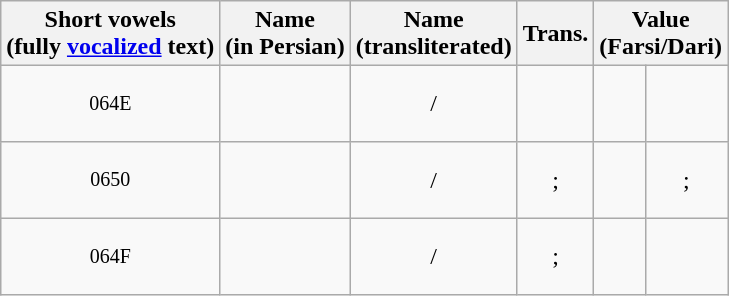<table class="wikitable">
<tr>
<th>Short vowels<br>(fully <a href='#'>vocalized</a> text)</th>
<th>Name<br>(in Persian)</th>
<th>Name<br>(transliterated)</th>
<th>Trans.</th>
<th colspan="2">Value <br>(Farsi/Dari)</th>
</tr>
<tr style="text-align:center;">
<td style="line-height:180%;padding:10px;"><small>064E</small><br><span></span></td>
<td></td>
<td>/</td>
<td></td>
<td></td>
<td></td>
</tr>
<tr style="text-align:center;">
<td style="line-height:180%;padding:10px;"><small>0650</small><br><span></span></td>
<td></td>
<td>/</td>
<td>; </td>
<td></td>
<td>; </td>
</tr>
<tr style="text-align:center;">
<td style="line-height:180%;padding:10px;"><small>064F</small><br><span></span></td>
<td></td>
<td>/</td>
<td>; </td>
<td></td>
<td></td>
</tr>
</table>
